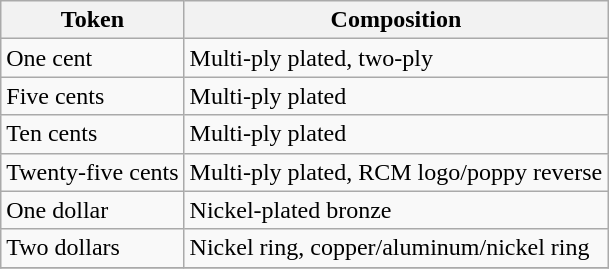<table class="wikitable">
<tr>
<th>Token</th>
<th>Composition</th>
</tr>
<tr>
<td>One cent</td>
<td>Multi-ply plated, two-ply</td>
</tr>
<tr>
<td>Five cents</td>
<td>Multi-ply plated</td>
</tr>
<tr>
<td>Ten cents</td>
<td>Multi-ply plated</td>
</tr>
<tr>
<td>Twenty-five cents</td>
<td>Multi-ply plated, RCM logo/poppy reverse</td>
</tr>
<tr>
<td>One dollar</td>
<td>Nickel-plated bronze</td>
</tr>
<tr>
<td>Two dollars</td>
<td>Nickel ring, copper/aluminum/nickel ring</td>
</tr>
<tr>
</tr>
</table>
